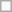<table class="wikitable">
<tr>
<td colspan=4></td>
</tr>
</table>
